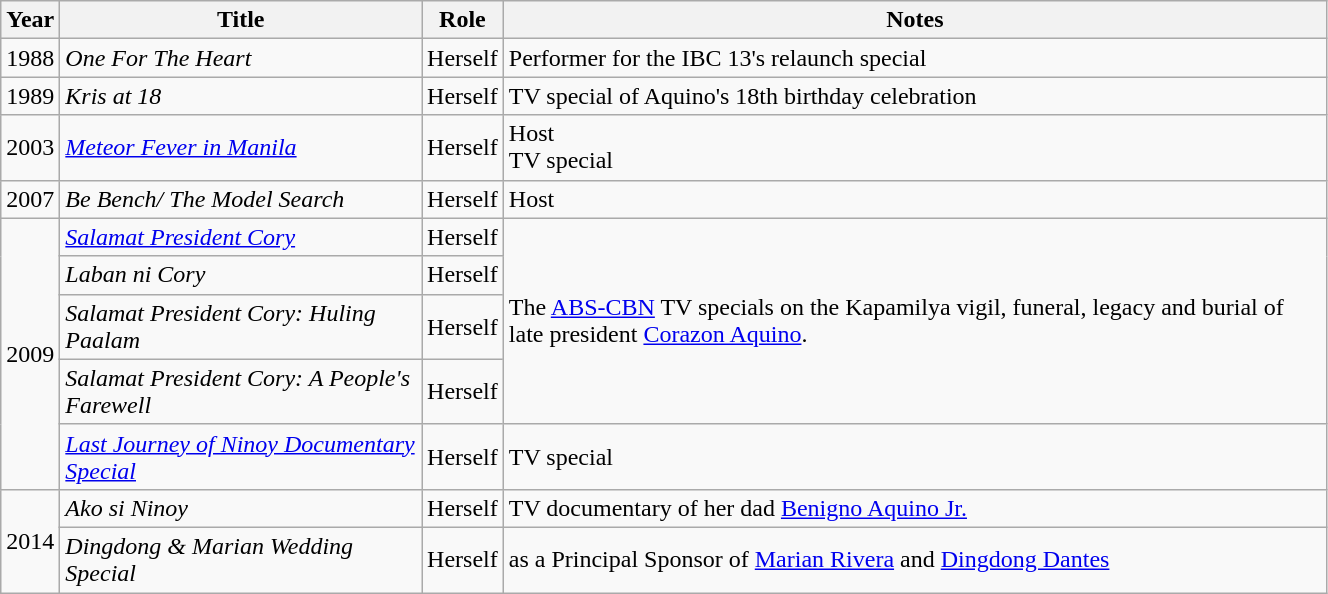<table class="wikitable" style="width:70%;">
<tr>
<th>Year</th>
<th>Title</th>
<th>Role</th>
<th>Notes</th>
</tr>
<tr>
<td>1988</td>
<td><em>One For The Heart</em></td>
<td>Herself</td>
<td>Performer for the IBC 13's relaunch special</td>
</tr>
<tr>
<td>1989</td>
<td><em>Kris at 18</em></td>
<td>Herself</td>
<td>TV special of Aquino's 18th birthday celebration</td>
</tr>
<tr>
<td>2003</td>
<td><em><a href='#'>Meteor Fever in Manila</a></em></td>
<td>Herself</td>
<td>Host<br>TV special</td>
</tr>
<tr>
<td>2007</td>
<td><em>Be Bench/ The Model Search</em></td>
<td>Herself</td>
<td>Host</td>
</tr>
<tr>
<td rowspan="5">2009</td>
<td><em><a href='#'>Salamat President Cory</a></em></td>
<td>Herself</td>
<td rowspan="4">The <a href='#'>ABS-CBN</a> TV specials on the Kapamilya vigil, funeral, legacy and burial of late president <a href='#'>Corazon Aquino</a>.</td>
</tr>
<tr>
<td><em>Laban ni Cory</em></td>
<td>Herself</td>
</tr>
<tr>
<td><em>Salamat President Cory: Huling Paalam</em></td>
<td>Herself</td>
</tr>
<tr>
<td><em>Salamat President Cory: A People's Farewell</em></td>
<td>Herself</td>
</tr>
<tr>
<td><em><a href='#'>Last Journey of Ninoy Documentary Special</a></em></td>
<td>Herself</td>
<td>TV special</td>
</tr>
<tr>
<td rowspan="2">2014</td>
<td><em>Ako si Ninoy</em></td>
<td>Herself</td>
<td>TV documentary of her dad <a href='#'>Benigno Aquino Jr.</a></td>
</tr>
<tr>
<td><em>Dingdong & Marian Wedding Special</em></td>
<td>Herself</td>
<td>as a Principal Sponsor of <a href='#'>Marian Rivera</a> and <a href='#'>Dingdong Dantes</a></td>
</tr>
</table>
